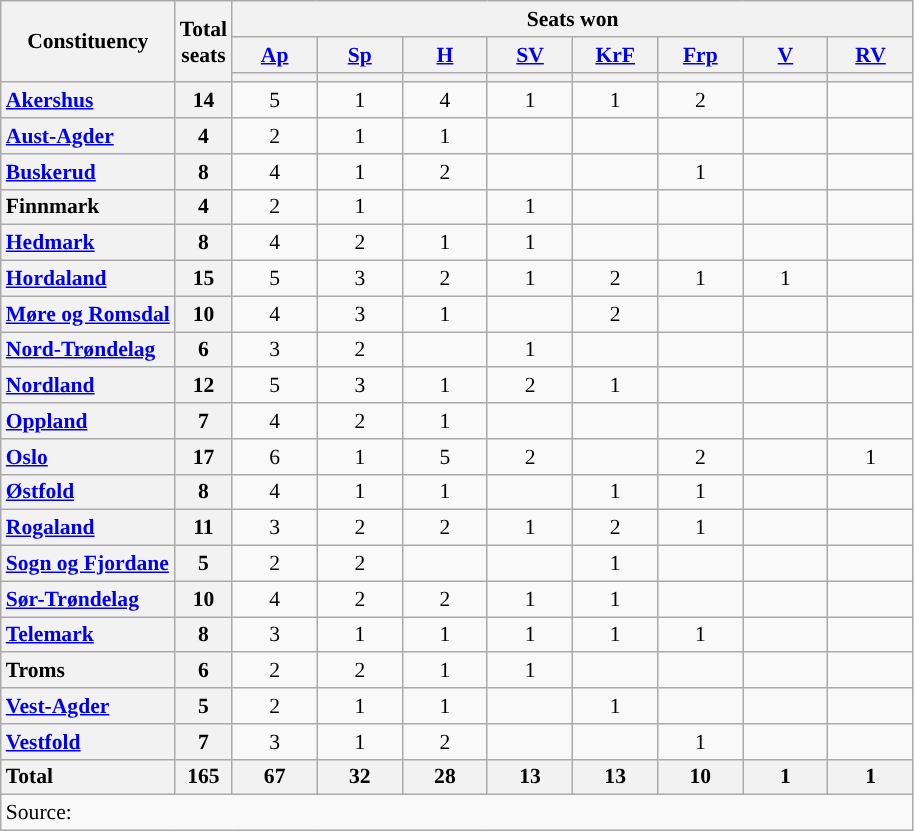<table class="wikitable" style="text-align:center; font-size: 0.9em;">
<tr>
<th rowspan="3">Constituency</th>
<th rowspan="3">Total<br>seats</th>
<th colspan="8">Seats won</th>
</tr>
<tr>
<th class="unsortable" style="width:50px;"><a href='#'>Ap</a></th>
<th class="unsortable" style="width:50px;"><a href='#'>Sp</a></th>
<th class="unsortable" style="width:50px;"><a href='#'>H</a></th>
<th class="unsortable" style="width:50px;"><a href='#'>SV</a></th>
<th class="unsortable" style="width:50px;"><a href='#'>KrF</a></th>
<th class="unsortable" style="width:50px;"><a href='#'>Frp</a></th>
<th class="unsortable" style="width:50px;"><a href='#'>V</a></th>
<th class="unsortable" style="width:50px;"><a href='#'>RV</a></th>
</tr>
<tr>
<th style="background:"></th>
<th style="background:"></th>
<th style="background:"></th>
<th style="background:"></th>
<th style="background:"></th>
<th style="background:"></th>
<th style="background:"></th>
<th style="background:"></th>
</tr>
<tr>
<th style="text-align: left;"><a href='#'>Akershus</a></th>
<th>14</th>
<td>5</td>
<td>1</td>
<td>4</td>
<td>1</td>
<td>1</td>
<td>2</td>
<td></td>
<td></td>
</tr>
<tr>
<th style="text-align: left;"><a href='#'>Aust-Agder</a></th>
<th>4</th>
<td>2</td>
<td>1</td>
<td>1</td>
<td></td>
<td></td>
<td></td>
<td></td>
<td></td>
</tr>
<tr>
<th style="text-align: left;"><a href='#'>Buskerud</a></th>
<th>8</th>
<td>4</td>
<td>1</td>
<td>2</td>
<td></td>
<td></td>
<td>1</td>
<td></td>
<td></td>
</tr>
<tr>
<th style="text-align: left;">Finnmark</th>
<th>4</th>
<td>2</td>
<td>1</td>
<td></td>
<td>1</td>
<td></td>
<td></td>
<td></td>
<td></td>
</tr>
<tr>
<th style="text-align: left;"><a href='#'>Hedmark</a></th>
<th>8</th>
<td>4</td>
<td>2</td>
<td>1</td>
<td>1</td>
<td></td>
<td></td>
<td></td>
<td></td>
</tr>
<tr>
<th style="text-align: left;"><a href='#'>Hordaland</a></th>
<th>15</th>
<td>5</td>
<td>3</td>
<td>2</td>
<td>1</td>
<td>2</td>
<td>1</td>
<td>1</td>
<td></td>
</tr>
<tr>
<th style="text-align: left;"><a href='#'>Møre og Romsdal</a></th>
<th>10</th>
<td>4</td>
<td>3</td>
<td>1</td>
<td></td>
<td>2</td>
<td></td>
<td></td>
<td></td>
</tr>
<tr>
<th style="text-align: left;"><a href='#'>Nord-Trøndelag</a></th>
<th>6</th>
<td>3</td>
<td>2</td>
<td></td>
<td>1</td>
<td></td>
<td></td>
<td></td>
<td></td>
</tr>
<tr>
<th style="text-align: left;"><a href='#'>Nordland</a></th>
<th>12</th>
<td>5</td>
<td>3</td>
<td>1</td>
<td>2</td>
<td>1</td>
<td></td>
<td></td>
<td></td>
</tr>
<tr>
<th style="text-align: left;"><a href='#'>Oppland</a></th>
<th>7</th>
<td>4</td>
<td>2</td>
<td>1</td>
<td></td>
<td></td>
<td></td>
<td></td>
<td></td>
</tr>
<tr>
<th style="text-align: left;"><a href='#'>Oslo</a></th>
<th>17</th>
<td>6</td>
<td>1</td>
<td>5</td>
<td>2</td>
<td></td>
<td>2</td>
<td></td>
<td>1</td>
</tr>
<tr>
<th style="text-align: left;"><a href='#'>Østfold</a></th>
<th>8</th>
<td>4</td>
<td>1</td>
<td>1</td>
<td></td>
<td>1</td>
<td>1</td>
<td></td>
<td></td>
</tr>
<tr>
<th style="text-align: left;"><a href='#'>Rogaland</a></th>
<th>11</th>
<td>3</td>
<td>2</td>
<td>2</td>
<td>1</td>
<td>2</td>
<td>1</td>
<td></td>
<td></td>
</tr>
<tr>
<th style="text-align: left;"><a href='#'>Sogn og Fjordane</a></th>
<th>5</th>
<td>2</td>
<td>2</td>
<td></td>
<td></td>
<td>1</td>
<td></td>
<td></td>
<td></td>
</tr>
<tr>
<th style="text-align: left;"><a href='#'>Sør-Trøndelag</a></th>
<th>10</th>
<td>4</td>
<td>2</td>
<td>2</td>
<td>1</td>
<td>1</td>
<td></td>
<td></td>
<td></td>
</tr>
<tr>
<th style="text-align: left;"><a href='#'>Telemark</a></th>
<th>8</th>
<td>3</td>
<td>1</td>
<td>1</td>
<td>1</td>
<td>1</td>
<td>1</td>
<td></td>
<td></td>
</tr>
<tr>
<th style="text-align: left;">Troms</th>
<th>6</th>
<td>2</td>
<td>2</td>
<td>1</td>
<td>1</td>
<td></td>
<td></td>
<td></td>
<td></td>
</tr>
<tr>
<th style="text-align: left;"><a href='#'>Vest-Agder</a></th>
<th>5</th>
<td>2</td>
<td>1</td>
<td>1</td>
<td></td>
<td>1</td>
<td></td>
<td></td>
<td></td>
</tr>
<tr>
<th style="text-align: left;"><a href='#'>Vestfold</a></th>
<th>7</th>
<td>3</td>
<td>1</td>
<td>2</td>
<td></td>
<td></td>
<td>1</td>
<td></td>
<td></td>
</tr>
<tr>
<th style="text-align: left;">Total</th>
<th>165</th>
<th>67</th>
<th>32</th>
<th>28</th>
<th>13</th>
<th>13</th>
<th>10</th>
<th>1</th>
<th>1</th>
</tr>
<tr>
<td align=left colspan="10">Source: </td>
</tr>
</table>
